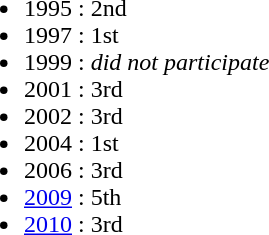<table border="0" cellpadding="2">
<tr valign="top">
<td><br><ul><li>1995 :  2nd</li><li>1997 :  1st</li><li>1999 : <em>did not participate</em></li><li>2001 :  3rd</li><li>2002 :  3rd</li><li>2004 :  1st</li><li>2006 :  3rd</li><li><a href='#'>2009</a> : 5th</li><li><a href='#'>2010</a> :  3rd</li></ul></td>
</tr>
</table>
